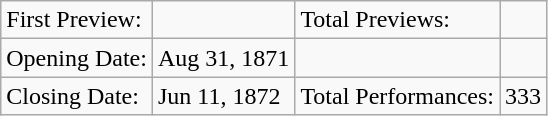<table class="wikitable">
<tr>
<td>First Preview:</td>
<td></td>
<td>Total Previews:</td>
<td></td>
</tr>
<tr>
<td>Opening Date:</td>
<td>Aug 31, 1871</td>
<td></td>
<td></td>
</tr>
<tr>
<td>Closing Date:</td>
<td>Jun 11, 1872</td>
<td>Total Performances:</td>
<td>333</td>
</tr>
</table>
